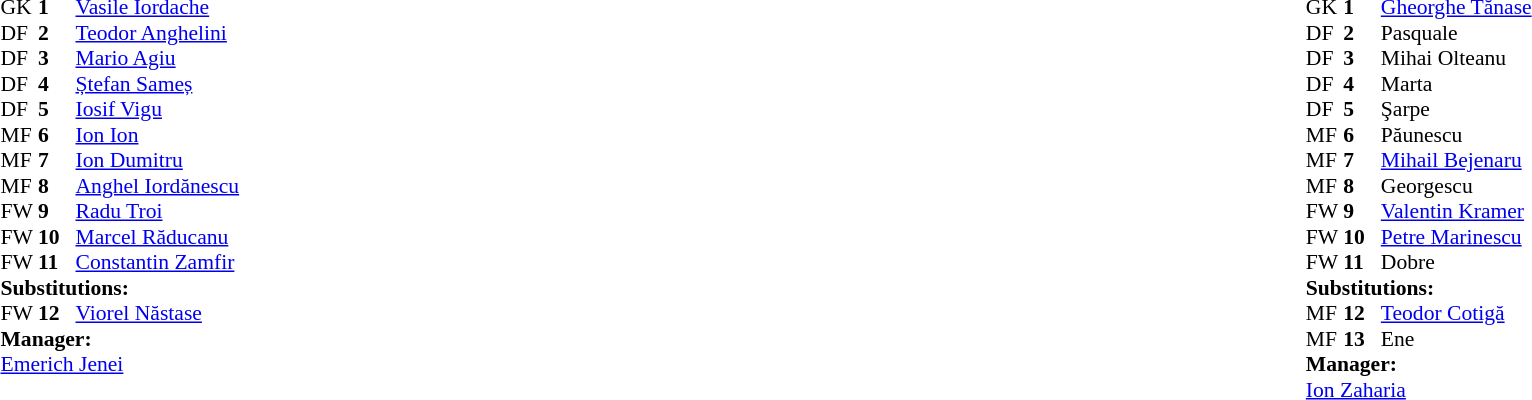<table style="width:100%;">
<tr>
<td style="vertical-align:top; width:50%;"><br><table style="font-size: 90%" cellspacing="0" cellpadding="0">
<tr>
<th width=25></th>
<th width=25></th>
</tr>
<tr>
<td>GK</td>
<td><strong>1</strong></td>
<td> <a href='#'>Vasile Iordache</a></td>
</tr>
<tr>
<td>DF</td>
<td><strong>2</strong></td>
<td> <a href='#'>Teodor Anghelini</a></td>
</tr>
<tr>
<td>DF</td>
<td><strong>3</strong></td>
<td> <a href='#'>Mario Agiu</a></td>
</tr>
<tr>
<td>DF</td>
<td><strong>4</strong></td>
<td> <a href='#'>Ștefan Sameș</a></td>
</tr>
<tr>
<td>DF</td>
<td><strong>5</strong></td>
<td> <a href='#'>Iosif Vigu</a></td>
</tr>
<tr>
<td>MF</td>
<td><strong>6</strong></td>
<td> <a href='#'>Ion Ion</a></td>
</tr>
<tr>
<td>MF</td>
<td><strong>7</strong></td>
<td> <a href='#'>Ion Dumitru</a></td>
</tr>
<tr>
<td>MF</td>
<td><strong>8</strong></td>
<td> <a href='#'>Anghel Iordănescu</a></td>
</tr>
<tr>
<td>FW</td>
<td><strong>9</strong></td>
<td> <a href='#'>Radu Troi</a></td>
</tr>
<tr>
<td>FW</td>
<td><strong>10</strong></td>
<td> <a href='#'>Marcel Răducanu</a> </td>
</tr>
<tr>
<td>FW</td>
<td><strong>11</strong></td>
<td> <a href='#'>Constantin Zamfir</a></td>
</tr>
<tr>
<td colspan=3><strong>Substitutions:</strong></td>
</tr>
<tr>
<td>FW</td>
<td><strong>12</strong></td>
<td> <a href='#'>Viorel Năstase</a> </td>
</tr>
<tr>
<td colspan=3><strong>Manager:</strong></td>
</tr>
<tr>
<td colspan=4> <a href='#'>Emerich Jenei</a></td>
</tr>
</table>
</td>
<td valign="top"></td>
<td style="vertical-align:top; width:50%;"><br><table cellspacing="0" cellpadding="0" style="font-size:90%; margin:auto;">
<tr>
<th width=25></th>
<th width=25></th>
</tr>
<tr>
<td>GK</td>
<td><strong>1</strong></td>
<td> <a href='#'>Gheorghe Tănase</a></td>
</tr>
<tr>
<td>DF</td>
<td><strong>2</strong></td>
<td> Pasquale</td>
</tr>
<tr>
<td>DF</td>
<td><strong>3</strong></td>
<td> Mihai Olteanu</td>
</tr>
<tr>
<td>DF</td>
<td><strong>4</strong></td>
<td> Marta</td>
</tr>
<tr>
<td>DF</td>
<td><strong>5</strong></td>
<td> Şarpe</td>
</tr>
<tr>
<td>MF</td>
<td><strong>6</strong></td>
<td> Păunescu </td>
</tr>
<tr>
<td>MF</td>
<td><strong>7</strong></td>
<td> <a href='#'>Mihail Bejenaru</a></td>
</tr>
<tr>
<td>MF</td>
<td><strong>8</strong></td>
<td> Georgescu </td>
</tr>
<tr>
<td>FW</td>
<td><strong>9</strong></td>
<td> <a href='#'>Valentin Kramer</a></td>
</tr>
<tr>
<td>FW</td>
<td><strong>10</strong></td>
<td> <a href='#'>Petre Marinescu</a></td>
</tr>
<tr>
<td>FW</td>
<td><strong>11</strong></td>
<td> Dobre</td>
</tr>
<tr>
<td colspan=3><strong>Substitutions:</strong></td>
</tr>
<tr>
<td>MF</td>
<td><strong>12</strong></td>
<td> <a href='#'>Teodor Cotigă</a> </td>
</tr>
<tr>
<td>MF</td>
<td><strong>13</strong></td>
<td> Ene </td>
</tr>
<tr>
<td colspan=3><strong>Manager:</strong></td>
</tr>
<tr>
<td colspan=4> <a href='#'>Ion Zaharia</a></td>
</tr>
</table>
</td>
</tr>
</table>
